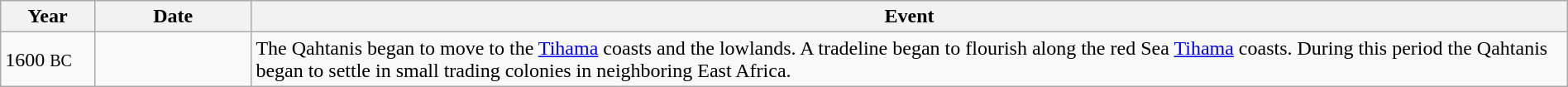<table class="wikitable" width="100%">
<tr>
<th style="width:6%">Year</th>
<th style="width:10%">Date</th>
<th>Event</th>
</tr>
<tr>
<td>1600 <small>BC</small></td>
<td></td>
<td>The Qahtanis began to move to the <a href='#'>Tihama</a> coasts and the lowlands. A tradeline began to flourish along the red Sea <a href='#'>Tihama</a> coasts. During this period the Qahtanis began to settle in small trading colonies in neighboring East Africa.</td>
</tr>
</table>
